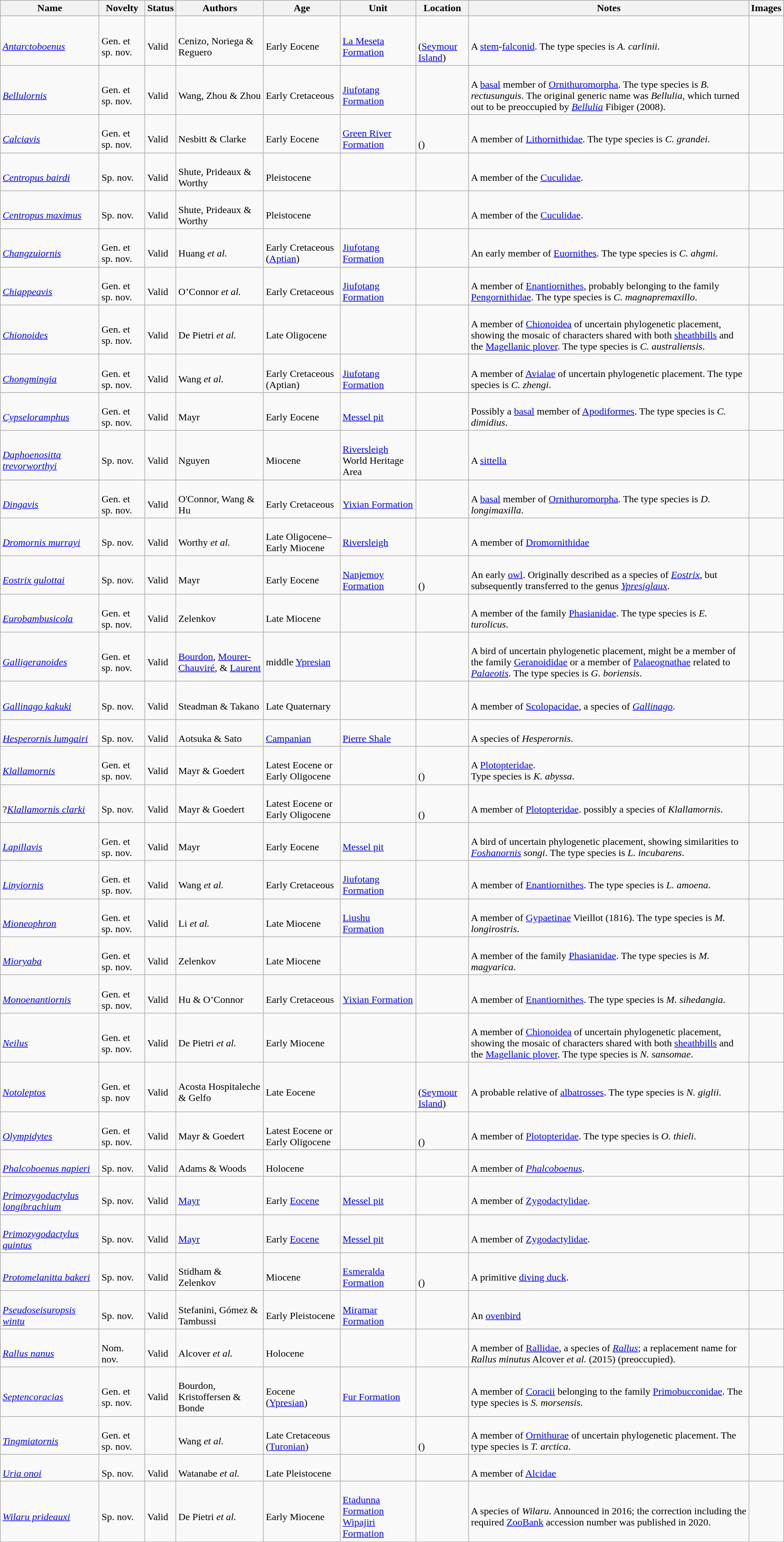<table class="wikitable sortable" align="center" width="100%">
<tr>
<th>Name</th>
<th>Novelty</th>
<th>Status</th>
<th>Authors</th>
<th>Age</th>
<th>Unit</th>
<th>Location</th>
<th>Notes</th>
<th>Images</th>
</tr>
<tr>
<td><br><em><a href='#'>Antarctoboenus</a></em> </td>
<td><br>Gen. et sp. nov.</td>
<td><br>Valid</td>
<td><br>Cenizo, Noriega & Reguero</td>
<td><br>Early Eocene</td>
<td><br><a href='#'>La Meseta Formation</a></td>
<td><br><br>(<a href='#'>Seymour Island</a>)</td>
<td><br>A <a href='#'>stem</a>-<a href='#'>falconid</a>. The type species is <em>A. carlinii</em>.</td>
<td></td>
</tr>
<tr>
<td><br><em><a href='#'>Bellulornis</a></em> </td>
<td><br>Gen. et sp. nov.</td>
<td><br>Valid</td>
<td><br>Wang, Zhou & Zhou</td>
<td><br>Early Cretaceous</td>
<td><br><a href='#'>Jiufotang Formation</a></td>
<td><br></td>
<td><br>A <a href='#'>basal</a> member of <a href='#'>Ornithuromorpha</a>. The type species is <em>B. rectusunguis</em>. The original generic name was <em>Bellulia</em>, which turned out to be preoccupied by <em><a href='#'>Bellulia</a></em> Fibiger (2008).</td>
<td></td>
</tr>
<tr>
<td><br><em><a href='#'>Calciavis</a></em> </td>
<td><br>Gen. et sp. nov.</td>
<td><br>Valid</td>
<td><br>Nesbitt & Clarke</td>
<td><br>Early Eocene</td>
<td><br><a href='#'>Green River Formation</a></td>
<td><br><br>
()</td>
<td><br>A member of <a href='#'>Lithornithidae</a>. The type species is <em>C. grandei</em>.</td>
<td></td>
</tr>
<tr>
<td><br><em><a href='#'>Centropus bairdi</a></em> </td>
<td><br>Sp. nov.</td>
<td><br>Valid</td>
<td><br>Shute, Prideaux & Worthy</td>
<td><br>Pleistocene</td>
<td></td>
<td><br><br></td>
<td><br>A member of the <a href='#'>Cuculidae</a>.</td>
<td></td>
</tr>
<tr>
<td><br><em><a href='#'>Centropus maximus</a></em> </td>
<td><br>Sp. nov.</td>
<td><br>Valid</td>
<td><br>Shute, Prideaux & Worthy</td>
<td><br>Pleistocene</td>
<td></td>
<td><br><br></td>
<td><br>A member of the <a href='#'>Cuculidae</a>.</td>
<td></td>
</tr>
<tr>
<td><br><em><a href='#'>Changzuiornis</a></em> </td>
<td><br>Gen. et sp. nov.</td>
<td><br>Valid</td>
<td><br>Huang <em>et al.</em></td>
<td><br>Early Cretaceous (<a href='#'>Aptian</a>)</td>
<td><br><a href='#'>Jiufotang Formation</a></td>
<td><br></td>
<td><br>An early member of <a href='#'>Euornithes</a>. The type species is <em>C. ahgmi</em>.</td>
<td></td>
</tr>
<tr>
<td><br><em><a href='#'>Chiappeavis</a></em> </td>
<td><br>Gen. et sp. nov.</td>
<td><br>Valid</td>
<td><br>O’Connor <em>et al.</em></td>
<td><br>Early Cretaceous</td>
<td><br><a href='#'>Jiufotang Formation</a></td>
<td><br></td>
<td><br>A member of <a href='#'>Enantiornithes</a>, probably belonging to the family <a href='#'>Pengornithidae</a>. The type species is <em>C. magnapremaxillo</em>.</td>
<td></td>
</tr>
<tr>
<td><br><em><a href='#'>Chionoides</a></em> </td>
<td><br>Gen. et sp. nov.</td>
<td><br>Valid</td>
<td><br>De Pietri <em>et al.</em></td>
<td><br>Late Oligocene</td>
<td></td>
<td><br></td>
<td><br>A member of <a href='#'>Chionoidea</a> of uncertain phylogenetic placement, showing the mosaic of characters shared with both <a href='#'>sheathbills</a> and the <a href='#'>Magellanic plover</a>. The type species is <em>C. australiensis</em>.</td>
<td></td>
</tr>
<tr>
<td><br><em><a href='#'>Chongmingia</a></em> </td>
<td><br>Gen. et sp. nov.</td>
<td><br>Valid</td>
<td><br>Wang <em>et al.</em></td>
<td><br>Early Cretaceous (Aptian)</td>
<td><br><a href='#'>Jiufotang Formation</a></td>
<td><br></td>
<td><br>A member of <a href='#'>Avialae</a> of uncertain phylogenetic placement. The type species is <em>C. zhengi</em>.</td>
<td></td>
</tr>
<tr>
<td><br><em><a href='#'>Cypseloramphus</a></em> </td>
<td><br>Gen. et sp. nov.</td>
<td><br>Valid</td>
<td><br>Mayr</td>
<td><br>Early Eocene</td>
<td><br><a href='#'>Messel pit</a></td>
<td><br></td>
<td><br>Possibly a <a href='#'>basal</a> member of <a href='#'>Apodiformes</a>. The type species is <em>C. dimidius</em>.</td>
<td></td>
</tr>
<tr>
<td><br><em><a href='#'>Daphoenositta trevorworthyi</a></em> </td>
<td><br>Sp. nov.</td>
<td><br>Valid</td>
<td><br>Nguyen</td>
<td><br>Miocene</td>
<td><br><a href='#'>Riversleigh</a> World Heritage Area</td>
<td><br></td>
<td><br>A <a href='#'>sittella</a></td>
<td></td>
</tr>
<tr>
<td><br><em><a href='#'>Dingavis</a></em> </td>
<td><br>Gen. et sp. nov.</td>
<td><br>Valid </td>
<td><br>O'Connor, Wang & Hu</td>
<td><br>Early Cretaceous</td>
<td><br><a href='#'>Yixian Formation</a></td>
<td><br></td>
<td><br>A <a href='#'>basal</a> member of <a href='#'>Ornithuromorpha</a>. The type species is <em>D. longimaxilla</em>.</td>
<td></td>
</tr>
<tr>
<td><br><em><a href='#'>Dromornis murrayi</a></em> </td>
<td><br>Sp. nov.</td>
<td><br>Valid</td>
<td><br>Worthy <em>et al.</em></td>
<td><br>Late Oligocene–Early Miocene</td>
<td><br><a href='#'>Riversleigh</a></td>
<td><br></td>
<td><br>A member of <a href='#'>Dromornithidae</a></td>
<td></td>
</tr>
<tr>
<td><br><em><a href='#'>Eostrix gulottai</a></em> </td>
<td><br>Sp. nov.</td>
<td><br>Valid</td>
<td><br>Mayr</td>
<td><br>Early Eocene</td>
<td><br><a href='#'>Nanjemoy Formation</a></td>
<td><br><br>()</td>
<td><br>An early <a href='#'>owl</a>. Originally described as a species of <em><a href='#'>Eostrix</a></em>, but subsequently transferred to the genus <em><a href='#'>Ypresiglaux</a></em>.</td>
<td></td>
</tr>
<tr>
<td><br><em><a href='#'>Eurobambusicola</a></em> </td>
<td><br>Gen. et sp. nov.</td>
<td><br>Valid</td>
<td><br>Zelenkov</td>
<td><br>Late Miocene</td>
<td></td>
<td><br></td>
<td><br>A member of the family <a href='#'>Phasianidae</a>. The type species is <em>E. turolicus</em>.</td>
<td></td>
</tr>
<tr>
<td><br><em><a href='#'>Galligeranoides</a></em> </td>
<td><br>Gen. et sp. nov.</td>
<td><br>Valid</td>
<td><br><a href='#'>Bourdon</a>, <a href='#'>Mourer-Chauviré</a>, & <a href='#'>Laurent</a></td>
<td><br>middle <a href='#'>Ypresian</a></td>
<td></td>
<td><br></td>
<td><br>A bird of uncertain phylogenetic placement, might be a member of the family <a href='#'>Geranoididae</a> or a member of <a href='#'>Palaeognathae</a> related to <em><a href='#'>Palaeotis</a></em>. The type species is <em>G. boriensis</em>.</td>
<td></td>
</tr>
<tr>
<td><br><em><a href='#'>Gallinago kakuki</a></em> </td>
<td><br>Sp. nov.</td>
<td><br>Valid</td>
<td><br>Steadman & Takano</td>
<td><br>Late Quaternary</td>
<td></td>
<td><br><br>
<br>
</td>
<td><br>A member of <a href='#'>Scolopacidae</a>, a species of <em><a href='#'>Gallinago</a></em>.</td>
<td></td>
</tr>
<tr>
<td><br><em><a href='#'>Hesperornis lumgairi</a></em> </td>
<td><br>Sp. nov.</td>
<td><br>Valid</td>
<td><br>Aotsuka & Sato</td>
<td><br><a href='#'>Campanian</a></td>
<td><br><a href='#'>Pierre Shale</a></td>
<td><br></td>
<td><br>A species of <em>Hesperornis</em>.</td>
<td></td>
</tr>
<tr>
<td><br><em><a href='#'>Klallamornis</a></em> </td>
<td><br>Gen. et sp. nov.</td>
<td><br>Valid</td>
<td><br>Mayr & Goedert</td>
<td><br>Latest Eocene or Early Oligocene</td>
<td></td>
<td><br><br>()</td>
<td><br>A <a href='#'>Plotopteridae</a>.<br> Type species is <em>K. abyssa</em>.</td>
<td></td>
</tr>
<tr>
<td><br>?<em><a href='#'>Klallamornis clarki</a></em> </td>
<td><br>Sp. nov.</td>
<td><br>Valid</td>
<td><br>Mayr & Goedert</td>
<td><br>Latest Eocene or Early Oligocene</td>
<td></td>
<td><br><br>()</td>
<td><br>A member of <a href='#'>Plotopteridae</a>. possibly a species of <em>Klallamornis</em>.</td>
<td></td>
</tr>
<tr>
<td><br><em><a href='#'>Lapillavis</a></em> </td>
<td><br>Gen. et sp. nov.</td>
<td><br>Valid</td>
<td><br>Mayr</td>
<td><br>Early Eocene</td>
<td><br><a href='#'>Messel pit</a></td>
<td><br></td>
<td><br>A bird of uncertain phylogenetic placement, showing similarities to <em><a href='#'>Foshanornis</a> songi</em>. The type species is <em>L. incubarens</em>.</td>
<td></td>
</tr>
<tr>
<td><br><em><a href='#'>Linyiornis</a></em> </td>
<td><br>Gen. et sp. nov.</td>
<td><br>Valid</td>
<td><br>Wang <em>et al.</em></td>
<td><br>Early Cretaceous</td>
<td><br><a href='#'>Jiufotang Formation</a></td>
<td><br></td>
<td><br>A member of <a href='#'>Enantiornithes</a>. The type species is <em>L. amoena</em>.</td>
<td></td>
</tr>
<tr>
<td><br><em><a href='#'>Mioneophron</a></em> </td>
<td><br>Gen. et sp. nov.</td>
<td><br>Valid</td>
<td><br>Li <em>et al.</em></td>
<td><br>Late Miocene</td>
<td><br><a href='#'>Liushu Formation</a></td>
<td><br></td>
<td><br>A member of <a href='#'>Gypaetinae</a> Vieillot (1816). The type species is <em>M. longirostris</em>.</td>
<td></td>
</tr>
<tr>
<td><br><em><a href='#'>Mioryaba</a></em> </td>
<td><br>Gen. et sp. nov.</td>
<td><br>Valid</td>
<td><br>Zelenkov</td>
<td><br>Late Miocene</td>
<td></td>
<td><br></td>
<td><br>A member of the family <a href='#'>Phasianidae</a>. The type species is <em>M. magyarica</em>.</td>
<td></td>
</tr>
<tr>
<td><br><em><a href='#'>Monoenantiornis</a></em> </td>
<td><br>Gen. et sp. nov.</td>
<td><br>Valid</td>
<td><br>Hu & O’Connor</td>
<td><br>Early Cretaceous</td>
<td><br><a href='#'>Yixian Formation</a></td>
<td><br></td>
<td><br>A member of <a href='#'>Enantiornithes</a>. The type species is <em>M. sihedangia</em>.</td>
<td></td>
</tr>
<tr>
<td><br><em><a href='#'>Neilus</a></em> </td>
<td><br>Gen. et sp. nov.</td>
<td><br>Valid</td>
<td><br>De Pietri <em>et al.</em></td>
<td><br>Early Miocene</td>
<td></td>
<td><br></td>
<td><br>A member of <a href='#'>Chionoidea</a> of uncertain phylogenetic placement, showing the mosaic of characters shared with both <a href='#'>sheathbills</a> and the <a href='#'>Magellanic plover</a>. The type species is <em>N. sansomae</em>.</td>
<td></td>
</tr>
<tr>
<td><br><em><a href='#'>Notoleptos</a></em> </td>
<td><br>Gen. et sp. nov</td>
<td><br>Valid</td>
<td><br>Acosta Hospitaleche & Gelfo</td>
<td><br>Late Eocene</td>
<td></td>
<td><br><br>(<a href='#'>Seymour Island</a>)</td>
<td><br>A probable relative of <a href='#'>albatrosses</a>. The type species is <em>N. giglii</em>.</td>
<td></td>
</tr>
<tr>
<td><br><em><a href='#'>Olympidytes</a></em> </td>
<td><br>Gen. et sp. nov.</td>
<td><br>Valid</td>
<td><br>Mayr & Goedert</td>
<td><br>Latest Eocene or Early Oligocene</td>
<td></td>
<td><br><br>()</td>
<td><br>A member of <a href='#'>Plotopteridae</a>. The type species is <em>O. thieli</em>.</td>
<td></td>
</tr>
<tr>
<td><br><em><a href='#'>Phalcoboenus napieri</a></em>  </td>
<td><br>Sp. nov.</td>
<td><br>Valid</td>
<td><br>Adams & Woods</td>
<td><br>Holocene</td>
<td></td>
<td><br></td>
<td><br>A member of <em><a href='#'>Phalcoboenus</a></em>.</td>
<td></td>
</tr>
<tr>
<td><br><em><a href='#'>Primozygodactylus longibrachium</a></em> </td>
<td><br>Sp. nov.</td>
<td><br>Valid</td>
<td><br><a href='#'>Mayr</a></td>
<td><br>Early <a href='#'>Eocene</a></td>
<td><br><a href='#'>Messel pit</a></td>
<td><br></td>
<td><br>A member of <a href='#'>Zygodactylidae</a>.</td>
<td></td>
</tr>
<tr>
<td><br><em><a href='#'>Primozygodactylus quintus</a></em> </td>
<td><br>Sp. nov.</td>
<td><br>Valid</td>
<td><br><a href='#'>Mayr</a></td>
<td><br>Early <a href='#'>Eocene</a></td>
<td><br><a href='#'>Messel pit</a></td>
<td><br></td>
<td><br>A member of <a href='#'>Zygodactylidae</a>.</td>
<td></td>
</tr>
<tr>
<td><br><em><a href='#'>Protomelanitta bakeri</a></em> </td>
<td><br>Sp. nov.</td>
<td><br>Valid</td>
<td><br>Stidham & Zelenkov</td>
<td><br>Miocene</td>
<td><br><a href='#'>Esmeralda Formation</a></td>
<td><br><br>
()</td>
<td><br>A primitive <a href='#'>diving duck</a>.</td>
<td></td>
</tr>
<tr>
<td><br><em><a href='#'>Pseudoseisuropsis wintu</a></em> </td>
<td><br>Sp. nov.</td>
<td><br>Valid</td>
<td><br>Stefanini, Gómez & Tambussi</td>
<td><br>Early Pleistocene</td>
<td><br><a href='#'>Miramar Formation</a></td>
<td><br></td>
<td><br>An <a href='#'>ovenbird</a></td>
<td></td>
</tr>
<tr>
<td><br><em><a href='#'>Rallus nanus</a></em> </td>
<td><br>Nom. nov.</td>
<td><br>Valid</td>
<td><br>Alcover <em>et al.</em></td>
<td><br>Holocene</td>
<td></td>
<td><br></td>
<td><br>A member of <a href='#'>Rallidae</a>, a species of <em><a href='#'>Rallus</a></em>; a replacement name for <em>Rallus minutus</em> Alcover <em>et al.</em> (2015) (preoccupied).</td>
<td></td>
</tr>
<tr>
<td><br><em><a href='#'>Septencoracias</a></em> </td>
<td><br>Gen. et sp. nov.</td>
<td><br>Valid</td>
<td><br>Bourdon, Kristoffersen & Bonde</td>
<td><br>Eocene (<a href='#'>Ypresian</a>)</td>
<td><br><a href='#'>Fur Formation</a></td>
<td><br></td>
<td><br>A member of <a href='#'>Coracii</a> belonging to the family <a href='#'>Primobucconidae</a>. The type species is <em>S. morsensis</em>.</td>
<td></td>
</tr>
<tr>
<td><br><em><a href='#'>Tingmiatornis</a></em> </td>
<td><br>Gen. et sp. nov.</td>
<td></td>
<td><br>Wang <em>et al.</em></td>
<td><br>Late Cretaceous (<a href='#'>Turonian</a>)</td>
<td></td>
<td><br><br>()</td>
<td><br>A member of <a href='#'>Ornithurae</a> of uncertain phylogenetic placement. The type species is <em>T. arctica</em>.</td>
<td></td>
</tr>
<tr>
<td><br><em><a href='#'>Uria onoi</a></em> </td>
<td><br>Sp. nov.</td>
<td><br>Valid</td>
<td><br>Watanabe <em>et al.</em></td>
<td><br>Late Pleistocene</td>
<td></td>
<td><br></td>
<td><br>A member of <a href='#'>Alcidae</a></td>
<td></td>
</tr>
<tr>
<td><br><em><a href='#'>Wilaru prideauxi</a></em> </td>
<td><br>Sp. nov.</td>
<td><br>Valid</td>
<td><br>De Pietri <em>et al.</em></td>
<td><br>Early Miocene</td>
<td><br><a href='#'>Etadunna Formation</a><br>
<a href='#'>Wipajiri Formation</a></td>
<td><br></td>
<td><br>A species of <em>Wilaru</em>. Announced in 2016; the correction including the required <a href='#'>ZooBank</a> accession number was published in 2020.</td>
<td></td>
</tr>
<tr>
</tr>
</table>
